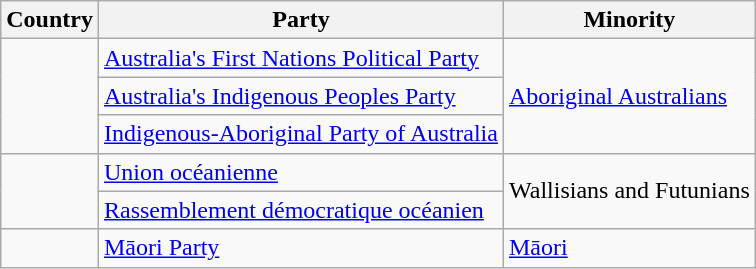<table class="wikitable" style="text-align:left">
<tr>
<th>Country</th>
<th>Party</th>
<th>Minority</th>
</tr>
<tr>
<td rowspan="3"></td>
<td><a href='#'>Australia's First Nations Political Party</a></td>
<td rowspan="3"><a href='#'>Aboriginal Australians</a></td>
</tr>
<tr>
<td><a href='#'>Australia's Indigenous Peoples Party</a></td>
</tr>
<tr>
<td><a href='#'>Indigenous-Aboriginal Party of Australia</a></td>
</tr>
<tr>
<td rowspan="2"></td>
<td><a href='#'>Union océanienne</a></td>
<td rowspan="2">Wallisians and Futunians</td>
</tr>
<tr>
<td><a href='#'>Rassemblement démocratique océanien</a></td>
</tr>
<tr>
<td rowspan="1"></td>
<td><a href='#'>Māori Party</a></td>
<td><a href='#'>Māori</a></td>
</tr>
</table>
